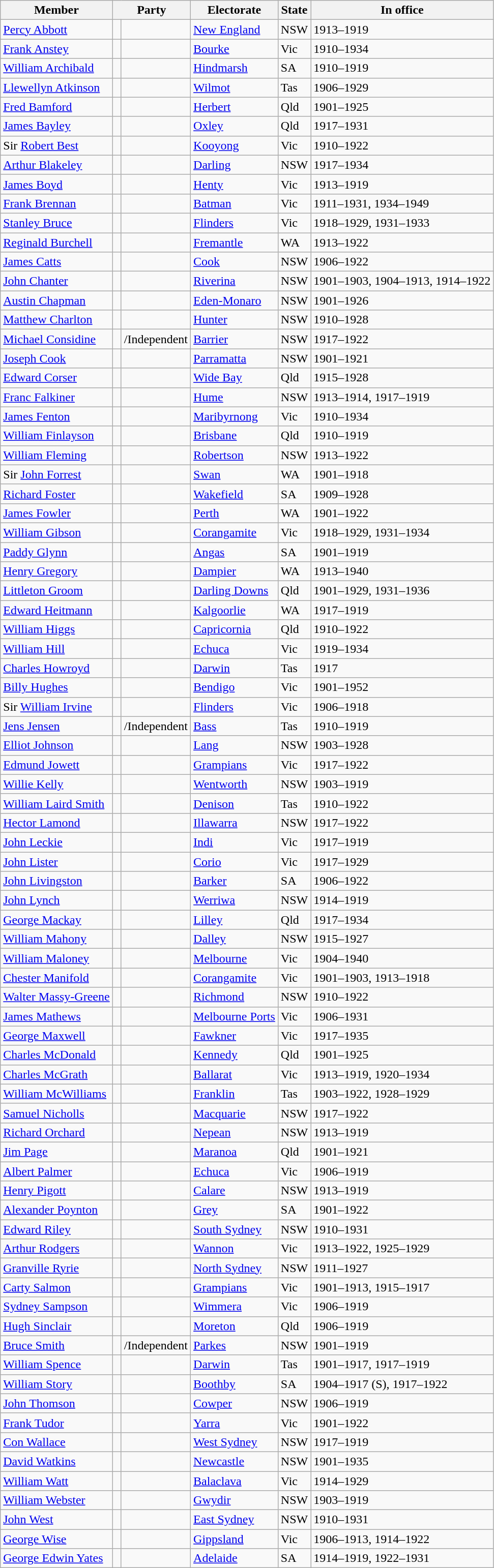<table class="wikitable sortable">
<tr>
<th>Member</th>
<th colspan=2>Party</th>
<th>Electorate</th>
<th>State</th>
<th>In office</th>
</tr>
<tr>
<td><a href='#'>Percy Abbott</a></td>
<td> </td>
<td></td>
<td><a href='#'>New England</a></td>
<td>NSW</td>
<td>1913–1919</td>
</tr>
<tr>
<td><a href='#'>Frank Anstey</a></td>
<td> </td>
<td></td>
<td><a href='#'>Bourke</a></td>
<td>Vic</td>
<td>1910–1934</td>
</tr>
<tr>
<td><a href='#'>William Archibald</a></td>
<td> </td>
<td></td>
<td><a href='#'>Hindmarsh</a></td>
<td>SA</td>
<td>1910–1919</td>
</tr>
<tr>
<td><a href='#'>Llewellyn Atkinson</a></td>
<td> </td>
<td></td>
<td><a href='#'>Wilmot</a></td>
<td>Tas</td>
<td>1906–1929</td>
</tr>
<tr>
<td><a href='#'>Fred Bamford</a></td>
<td> </td>
<td></td>
<td><a href='#'>Herbert</a></td>
<td>Qld</td>
<td>1901–1925</td>
</tr>
<tr>
<td><a href='#'>James Bayley</a></td>
<td> </td>
<td></td>
<td><a href='#'>Oxley</a></td>
<td>Qld</td>
<td>1917–1931</td>
</tr>
<tr>
<td>Sir <a href='#'>Robert Best</a></td>
<td> </td>
<td></td>
<td><a href='#'>Kooyong</a></td>
<td>Vic</td>
<td>1910–1922</td>
</tr>
<tr>
<td><a href='#'>Arthur Blakeley</a></td>
<td> </td>
<td></td>
<td><a href='#'>Darling</a></td>
<td>NSW</td>
<td>1917–1934</td>
</tr>
<tr>
<td><a href='#'>James Boyd</a></td>
<td> </td>
<td></td>
<td><a href='#'>Henty</a></td>
<td>Vic</td>
<td>1913–1919</td>
</tr>
<tr>
<td><a href='#'>Frank Brennan</a></td>
<td> </td>
<td></td>
<td><a href='#'>Batman</a></td>
<td>Vic</td>
<td>1911–1931, 1934–1949</td>
</tr>
<tr>
<td><a href='#'>Stanley Bruce</a></td>
<td> </td>
<td></td>
<td><a href='#'>Flinders</a></td>
<td>Vic</td>
<td>1918–1929, 1931–1933</td>
</tr>
<tr>
<td><a href='#'>Reginald Burchell</a></td>
<td> </td>
<td></td>
<td><a href='#'>Fremantle</a></td>
<td>WA</td>
<td>1913–1922</td>
</tr>
<tr>
<td><a href='#'>James Catts</a></td>
<td> </td>
<td></td>
<td><a href='#'>Cook</a></td>
<td>NSW</td>
<td>1906–1922</td>
</tr>
<tr>
<td><a href='#'>John Chanter</a></td>
<td> </td>
<td></td>
<td><a href='#'>Riverina</a></td>
<td>NSW</td>
<td>1901–1903, 1904–1913, 1914–1922</td>
</tr>
<tr>
<td><a href='#'>Austin Chapman</a></td>
<td> </td>
<td></td>
<td><a href='#'>Eden-Monaro</a></td>
<td>NSW</td>
<td>1901–1926</td>
</tr>
<tr>
<td><a href='#'>Matthew Charlton</a></td>
<td> </td>
<td></td>
<td><a href='#'>Hunter</a></td>
<td>NSW</td>
<td>1910–1928</td>
</tr>
<tr>
<td><a href='#'>Michael Considine</a></td>
<td> </td>
<td>/Independent</td>
<td><a href='#'>Barrier</a></td>
<td>NSW</td>
<td>1917–1922</td>
</tr>
<tr>
<td><a href='#'>Joseph Cook</a></td>
<td> </td>
<td></td>
<td><a href='#'>Parramatta</a></td>
<td>NSW</td>
<td>1901–1921</td>
</tr>
<tr>
<td><a href='#'>Edward Corser</a></td>
<td> </td>
<td></td>
<td><a href='#'>Wide Bay</a></td>
<td>Qld</td>
<td>1915–1928</td>
</tr>
<tr>
<td><a href='#'>Franc Falkiner</a></td>
<td> </td>
<td></td>
<td><a href='#'>Hume</a></td>
<td>NSW</td>
<td>1913–1914, 1917–1919</td>
</tr>
<tr>
<td><a href='#'>James Fenton</a></td>
<td> </td>
<td></td>
<td><a href='#'>Maribyrnong</a></td>
<td>Vic</td>
<td>1910–1934</td>
</tr>
<tr>
<td><a href='#'>William Finlayson</a></td>
<td> </td>
<td></td>
<td><a href='#'>Brisbane</a></td>
<td>Qld</td>
<td>1910–1919</td>
</tr>
<tr>
<td><a href='#'>William Fleming</a></td>
<td> </td>
<td></td>
<td><a href='#'>Robertson</a></td>
<td>NSW</td>
<td>1913–1922</td>
</tr>
<tr>
<td>Sir <a href='#'>John Forrest</a></td>
<td> </td>
<td></td>
<td><a href='#'>Swan</a></td>
<td>WA</td>
<td>1901–1918</td>
</tr>
<tr>
<td><a href='#'>Richard Foster</a></td>
<td> </td>
<td></td>
<td><a href='#'>Wakefield</a></td>
<td>SA</td>
<td>1909–1928</td>
</tr>
<tr>
<td><a href='#'>James Fowler</a></td>
<td> </td>
<td></td>
<td><a href='#'>Perth</a></td>
<td>WA</td>
<td>1901–1922</td>
</tr>
<tr>
<td><a href='#'>William Gibson</a></td>
<td> </td>
<td></td>
<td><a href='#'>Corangamite</a></td>
<td>Vic</td>
<td>1918–1929, 1931–1934</td>
</tr>
<tr>
<td><a href='#'>Paddy Glynn</a></td>
<td> </td>
<td></td>
<td><a href='#'>Angas</a></td>
<td>SA</td>
<td>1901–1919</td>
</tr>
<tr>
<td><a href='#'>Henry Gregory</a></td>
<td> </td>
<td></td>
<td><a href='#'>Dampier</a></td>
<td>WA</td>
<td>1913–1940</td>
</tr>
<tr>
<td><a href='#'>Littleton Groom</a></td>
<td> </td>
<td></td>
<td><a href='#'>Darling Downs</a></td>
<td>Qld</td>
<td>1901–1929, 1931–1936</td>
</tr>
<tr>
<td><a href='#'>Edward Heitmann</a></td>
<td> </td>
<td></td>
<td><a href='#'>Kalgoorlie</a></td>
<td>WA</td>
<td>1917–1919</td>
</tr>
<tr>
<td><a href='#'>William Higgs</a></td>
<td> </td>
<td></td>
<td><a href='#'>Capricornia</a></td>
<td>Qld</td>
<td>1910–1922</td>
</tr>
<tr>
<td><a href='#'>William Hill</a></td>
<td> </td>
<td></td>
<td><a href='#'>Echuca</a></td>
<td>Vic</td>
<td>1919–1934</td>
</tr>
<tr>
<td><a href='#'>Charles Howroyd</a></td>
<td> </td>
<td></td>
<td><a href='#'>Darwin</a></td>
<td>Tas</td>
<td>1917</td>
</tr>
<tr>
<td><a href='#'>Billy Hughes</a></td>
<td> </td>
<td></td>
<td><a href='#'>Bendigo</a></td>
<td>Vic</td>
<td>1901–1952</td>
</tr>
<tr>
<td>Sir <a href='#'>William Irvine</a></td>
<td> </td>
<td></td>
<td><a href='#'>Flinders</a></td>
<td>Vic</td>
<td>1906–1918</td>
</tr>
<tr>
<td><a href='#'>Jens Jensen</a></td>
<td> </td>
<td>/Independent</td>
<td><a href='#'>Bass</a></td>
<td>Tas</td>
<td>1910–1919</td>
</tr>
<tr>
<td><a href='#'>Elliot Johnson</a></td>
<td> </td>
<td></td>
<td><a href='#'>Lang</a></td>
<td>NSW</td>
<td>1903–1928</td>
</tr>
<tr>
<td><a href='#'>Edmund Jowett</a></td>
<td> </td>
<td></td>
<td><a href='#'>Grampians</a></td>
<td>Vic</td>
<td>1917–1922</td>
</tr>
<tr>
<td><a href='#'>Willie Kelly</a></td>
<td> </td>
<td></td>
<td><a href='#'>Wentworth</a></td>
<td>NSW</td>
<td>1903–1919</td>
</tr>
<tr>
<td><a href='#'>William Laird Smith</a></td>
<td> </td>
<td></td>
<td><a href='#'>Denison</a></td>
<td>Tas</td>
<td>1910–1922</td>
</tr>
<tr>
<td><a href='#'>Hector Lamond</a></td>
<td> </td>
<td></td>
<td><a href='#'>Illawarra</a></td>
<td>NSW</td>
<td>1917–1922</td>
</tr>
<tr>
<td><a href='#'>John Leckie</a></td>
<td> </td>
<td></td>
<td><a href='#'>Indi</a></td>
<td>Vic</td>
<td>1917–1919</td>
</tr>
<tr>
<td><a href='#'>John Lister</a></td>
<td> </td>
<td></td>
<td><a href='#'>Corio</a></td>
<td>Vic</td>
<td>1917–1929</td>
</tr>
<tr>
<td><a href='#'>John Livingston</a></td>
<td> </td>
<td></td>
<td><a href='#'>Barker</a></td>
<td>SA</td>
<td>1906–1922</td>
</tr>
<tr>
<td><a href='#'>John Lynch</a></td>
<td> </td>
<td></td>
<td><a href='#'>Werriwa</a></td>
<td>NSW</td>
<td>1914–1919</td>
</tr>
<tr>
<td><a href='#'>George Mackay</a></td>
<td> </td>
<td></td>
<td><a href='#'>Lilley</a></td>
<td>Qld</td>
<td>1917–1934</td>
</tr>
<tr>
<td><a href='#'>William Mahony</a></td>
<td> </td>
<td></td>
<td><a href='#'>Dalley</a></td>
<td>NSW</td>
<td>1915–1927</td>
</tr>
<tr>
<td><a href='#'>William Maloney</a></td>
<td> </td>
<td></td>
<td><a href='#'>Melbourne</a></td>
<td>Vic</td>
<td>1904–1940</td>
</tr>
<tr>
<td><a href='#'>Chester Manifold</a></td>
<td> </td>
<td></td>
<td><a href='#'>Corangamite</a></td>
<td>Vic</td>
<td>1901–1903, 1913–1918</td>
</tr>
<tr>
<td><a href='#'>Walter Massy-Greene</a></td>
<td> </td>
<td></td>
<td><a href='#'>Richmond</a></td>
<td>NSW</td>
<td>1910–1922</td>
</tr>
<tr>
<td><a href='#'>James Mathews</a></td>
<td> </td>
<td></td>
<td><a href='#'>Melbourne Ports</a></td>
<td>Vic</td>
<td>1906–1931</td>
</tr>
<tr>
<td><a href='#'>George Maxwell</a></td>
<td> </td>
<td></td>
<td><a href='#'>Fawkner</a></td>
<td>Vic</td>
<td>1917–1935</td>
</tr>
<tr>
<td><a href='#'>Charles McDonald</a></td>
<td> </td>
<td></td>
<td><a href='#'>Kennedy</a></td>
<td>Qld</td>
<td>1901–1925</td>
</tr>
<tr>
<td><a href='#'>Charles McGrath</a></td>
<td> </td>
<td></td>
<td><a href='#'>Ballarat</a></td>
<td>Vic</td>
<td>1913–1919, 1920–1934</td>
</tr>
<tr>
<td><a href='#'>William McWilliams</a></td>
<td> </td>
<td></td>
<td><a href='#'>Franklin</a></td>
<td>Tas</td>
<td>1903–1922, 1928–1929</td>
</tr>
<tr>
<td><a href='#'>Samuel Nicholls</a></td>
<td> </td>
<td></td>
<td><a href='#'>Macquarie</a></td>
<td>NSW</td>
<td>1917–1922</td>
</tr>
<tr>
<td><a href='#'>Richard Orchard</a></td>
<td> </td>
<td></td>
<td><a href='#'>Nepean</a></td>
<td>NSW</td>
<td>1913–1919</td>
</tr>
<tr>
<td><a href='#'>Jim Page</a></td>
<td> </td>
<td></td>
<td><a href='#'>Maranoa</a></td>
<td>Qld</td>
<td>1901–1921</td>
</tr>
<tr>
<td><a href='#'>Albert Palmer</a></td>
<td> </td>
<td></td>
<td><a href='#'>Echuca</a></td>
<td>Vic</td>
<td>1906–1919</td>
</tr>
<tr>
<td><a href='#'>Henry Pigott</a></td>
<td> </td>
<td></td>
<td><a href='#'>Calare</a></td>
<td>NSW</td>
<td>1913–1919</td>
</tr>
<tr>
<td><a href='#'>Alexander Poynton</a></td>
<td> </td>
<td></td>
<td><a href='#'>Grey</a></td>
<td>SA</td>
<td>1901–1922</td>
</tr>
<tr>
<td><a href='#'>Edward Riley</a></td>
<td> </td>
<td></td>
<td><a href='#'>South Sydney</a></td>
<td>NSW</td>
<td>1910–1931</td>
</tr>
<tr>
<td><a href='#'>Arthur Rodgers</a></td>
<td> </td>
<td></td>
<td><a href='#'>Wannon</a></td>
<td>Vic</td>
<td>1913–1922, 1925–1929</td>
</tr>
<tr>
<td><a href='#'>Granville Ryrie</a></td>
<td> </td>
<td></td>
<td><a href='#'>North Sydney</a></td>
<td>NSW</td>
<td>1911–1927</td>
</tr>
<tr>
<td><a href='#'>Carty Salmon</a></td>
<td> </td>
<td></td>
<td><a href='#'>Grampians</a></td>
<td>Vic</td>
<td>1901–1913, 1915–1917</td>
</tr>
<tr>
<td><a href='#'>Sydney Sampson</a></td>
<td> </td>
<td></td>
<td><a href='#'>Wimmera</a></td>
<td>Vic</td>
<td>1906–1919</td>
</tr>
<tr>
<td><a href='#'>Hugh Sinclair</a></td>
<td> </td>
<td></td>
<td><a href='#'>Moreton</a></td>
<td>Qld</td>
<td>1906–1919</td>
</tr>
<tr>
<td><a href='#'>Bruce Smith</a></td>
<td> </td>
<td>/Independent</td>
<td><a href='#'>Parkes</a></td>
<td>NSW</td>
<td>1901–1919</td>
</tr>
<tr>
<td><a href='#'>William Spence</a></td>
<td> </td>
<td></td>
<td><a href='#'>Darwin</a></td>
<td>Tas</td>
<td>1901–1917, 1917–1919</td>
</tr>
<tr>
<td><a href='#'>William Story</a></td>
<td> </td>
<td></td>
<td><a href='#'>Boothby</a></td>
<td>SA</td>
<td>1904–1917 (S), 1917–1922</td>
</tr>
<tr>
<td><a href='#'>John Thomson</a></td>
<td> </td>
<td></td>
<td><a href='#'>Cowper</a></td>
<td>NSW</td>
<td>1906–1919</td>
</tr>
<tr>
<td><a href='#'>Frank Tudor</a></td>
<td> </td>
<td></td>
<td><a href='#'>Yarra</a></td>
<td>Vic</td>
<td>1901–1922</td>
</tr>
<tr>
<td><a href='#'>Con Wallace</a></td>
<td> </td>
<td></td>
<td><a href='#'>West Sydney</a></td>
<td>NSW</td>
<td>1917–1919</td>
</tr>
<tr>
<td><a href='#'>David Watkins</a></td>
<td> </td>
<td></td>
<td><a href='#'>Newcastle</a></td>
<td>NSW</td>
<td>1901–1935</td>
</tr>
<tr>
<td><a href='#'>William Watt</a></td>
<td> </td>
<td></td>
<td><a href='#'>Balaclava</a></td>
<td>Vic</td>
<td>1914–1929</td>
</tr>
<tr>
<td><a href='#'>William Webster</a></td>
<td> </td>
<td></td>
<td><a href='#'>Gwydir</a></td>
<td>NSW</td>
<td>1903–1919</td>
</tr>
<tr>
<td><a href='#'>John West</a></td>
<td> </td>
<td></td>
<td><a href='#'>East Sydney</a></td>
<td>NSW</td>
<td>1910–1931</td>
</tr>
<tr>
<td><a href='#'>George Wise</a></td>
<td> </td>
<td></td>
<td><a href='#'>Gippsland</a></td>
<td>Vic</td>
<td>1906–1913, 1914–1922</td>
</tr>
<tr>
<td><a href='#'>George Edwin Yates</a></td>
<td> </td>
<td></td>
<td><a href='#'>Adelaide</a></td>
<td>SA</td>
<td>1914–1919, 1922–1931</td>
</tr>
</table>
